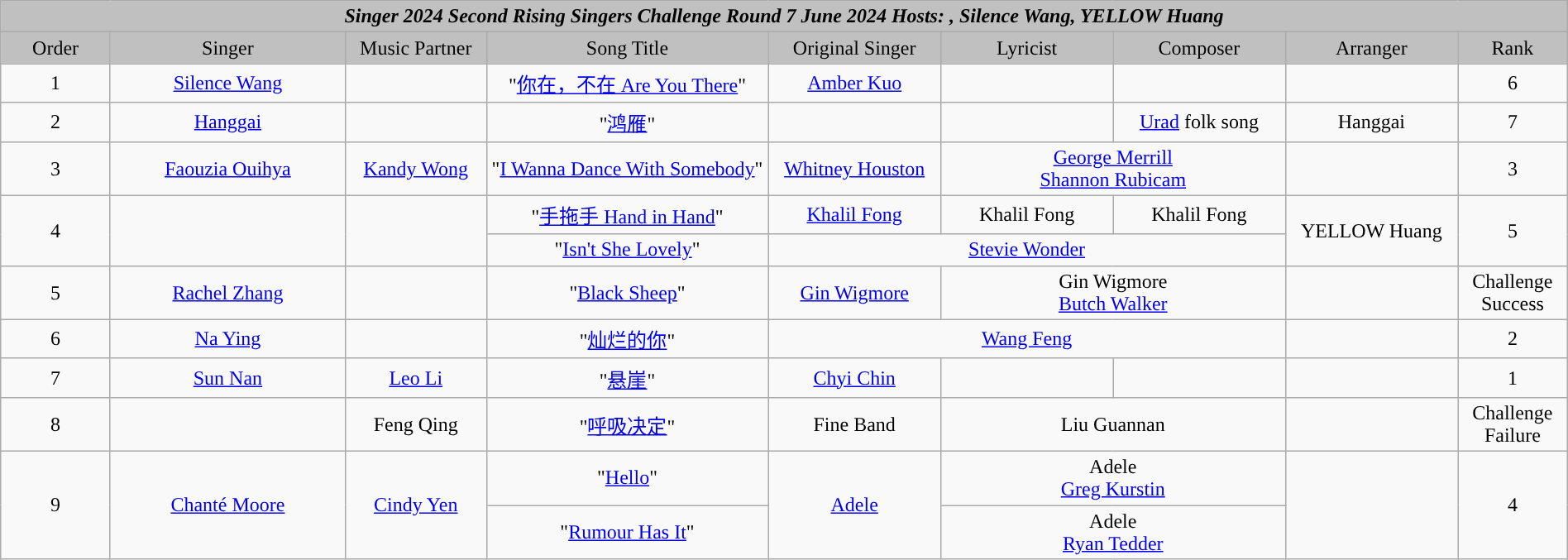<table class="wikitable sortable mw-collapsibleiamasinger-s09" width="100%" style="text-align:center">
<tr align=center style="background:silver">
<td colspan="9"><div><strong><em>Singer<em> 2024 Second Rising Singers Challenge Round 7 June 2024 Hosts: , Silence Wang, YELLOW Huang<strong> </div></td>
</tr>
<tr style="background:silver">
<td style="width:7%"></strong>Order<strong></td>
<td style="width:15%"></strong>Singer<strong></td>
<td style="width:9%"></strong>Music Partner<strong></td>
<td style="width:18%"></strong>Song Title<strong></td>
<td style="width:11%"></strong>Original Singer<strong></td>
<td style="width:11%"></strong>Lyricist<strong></td>
<td style="width:11%"></strong>Composer<strong></td>
<td style="width:11%"></strong>Arranger<strong></td>
<td style="width:7%"></strong>Rank<strong></td>
</tr>
<tr>
<td>1</td>
<td><a href='#'>Silence Wang</a></td>
<td></td>
<td>"<a href='#'>你在，不在 Are You There</a>"</td>
<td><a href='#'>Amber Kuo</a></td>
<td></td>
<td></td>
<td></td>
<td>6</td>
</tr>
<tr>
<td>2</td>
<td><a href='#'>Hanggai</a></td>
<td></td>
<td>"<a href='#'>鸿雁</a>"</td>
<td></td>
<td></td>
<td><a href='#'>Urad</a> folk song</td>
<td>Hanggai<br></td>
<td>7</td>
</tr>
<tr>
<td>3</td>
<td><a href='#'>Faouzia Ouihya</a></td>
<td><a href='#'>Kandy Wong</a></td>
<td>"<a href='#'>I Wanna Dance With Somebody</a>"</td>
<td><a href='#'>Whitney Houston</a></td>
<td colspan=2><a href='#'>George Merrill</a><br><a href='#'>Shannon Rubicam</a></td>
<td></td>
<td>3</td>
</tr>
<tr>
<td rowspan=2>4</td>
<td rowspan=2></td>
<td rowspan=2></td>
<td>"<a href='#'>手拖手 Hand in Hand</a>"</td>
<td><a href='#'>Khalil Fong</a></td>
<td>Khalil Fong<br></td>
<td>Khalil Fong</td>
<td rowspan=2>YELLOW Huang<br></td>
<td rowspan=2>5</td>
</tr>
<tr>
<td>"<a href='#'>Isn't She Lovely</a>"</td>
<td colspan=3><a href='#'>Stevie Wonder</a></td>
</tr>
<tr>
<td>5</td>
<td><a href='#'>Rachel Zhang</a></td>
<td></td>
<td>"<a href='#'>Black Sheep</a>"</td>
<td><a href='#'>Gin Wigmore</a></td>
<td colspan=2>Gin Wigmore<br><a href='#'>Butch Walker</a></td>
<td></td>
<td>Challenge Success</td>
</tr>
<tr>
<td>6</td>
<td><a href='#'>Na Ying</a></td>
<td></td>
<td>"<a href='#'>灿烂的你</a>"</td>
<td colspan=3><a href='#'>Wang Feng</a></td>
<td><br></td>
<td>2</td>
</tr>
<tr>
<td>7</td>
<td><a href='#'>Sun Nan</a></td>
<td><a href='#'>Leo Li</a></td>
<td>"<a href='#'>悬崖</a>"</td>
<td><a href='#'>Chyi Chin</a></td>
<td></td>
<td></td>
<td></td>
<td>1</td>
</tr>
<tr>
<td>8</td>
<td></td>
<td>Feng Qing</td>
<td>"<a href='#'>呼吸决定</a>"</td>
<td>Fine Band</td>
<td colspan=2>Liu Guannan</td>
<td></td>
<td>Challenge Failure</td>
</tr>
<tr>
<td rowspan=2>9</td>
<td rowspan=2><a href='#'>Chanté Moore</a></td>
<td rowspan=2><a href='#'>Cindy Yen</a></td>
<td>"<a href='#'>Hello</a>"</td>
<td rowspan=2><a href='#'>Adele</a></td>
<td colspan=2>Adele<br><a href='#'>Greg Kurstin</a></td>
<td rowspan=2></td>
<td rowspan=2>4</td>
</tr>
<tr>
<td>"<a href='#'>Rumour Has It</a>"</td>
<td colspan=2>Adele<br><a href='#'>Ryan Tedder</a></td>
</tr>
</table>
